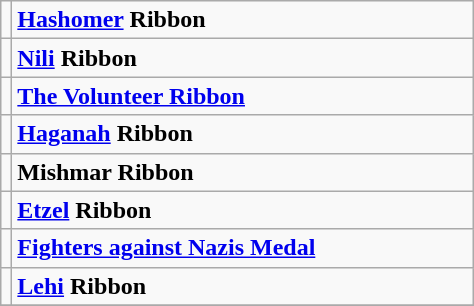<table class="wikitable">
<tr>
<td></td>
<td width="300"><strong><a href='#'>Hashomer</a> Ribbon</strong></td>
</tr>
<tr>
<td></td>
<td width="300"><strong><a href='#'>Nili</a> Ribbon</strong></td>
</tr>
<tr>
<td></td>
<td width="300"><strong><a href='#'>The Volunteer Ribbon</a></strong></td>
</tr>
<tr>
<td></td>
<td width="300"><strong><a href='#'>Haganah</a> Ribbon</strong></td>
</tr>
<tr>
<td></td>
<td width="300"><strong>Mishmar Ribbon</strong></td>
</tr>
<tr>
<td></td>
<td width="300"><strong><a href='#'>Etzel</a> Ribbon</strong></td>
</tr>
<tr>
<td></td>
<td width="300"><strong><a href='#'>Fighters against Nazis Medal</a></strong></td>
</tr>
<tr>
<td></td>
<td width="300"><strong><a href='#'>Lehi</a> Ribbon</strong></td>
</tr>
<tr>
</tr>
</table>
